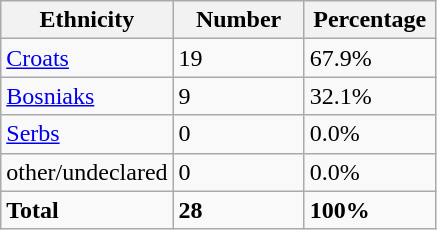<table class="wikitable">
<tr>
<th width="100px">Ethnicity</th>
<th width="80px">Number</th>
<th width="80px">Percentage</th>
</tr>
<tr>
<td><a href='#'>Croats</a></td>
<td>19</td>
<td>67.9%</td>
</tr>
<tr>
<td><a href='#'>Bosniaks</a></td>
<td>9</td>
<td>32.1%</td>
</tr>
<tr>
<td><a href='#'>Serbs</a></td>
<td>0</td>
<td>0.0%</td>
</tr>
<tr>
<td>other/undeclared</td>
<td>0</td>
<td>0.0%</td>
</tr>
<tr>
<td><strong>Total</strong></td>
<td><strong>28</strong></td>
<td><strong>100%</strong></td>
</tr>
</table>
